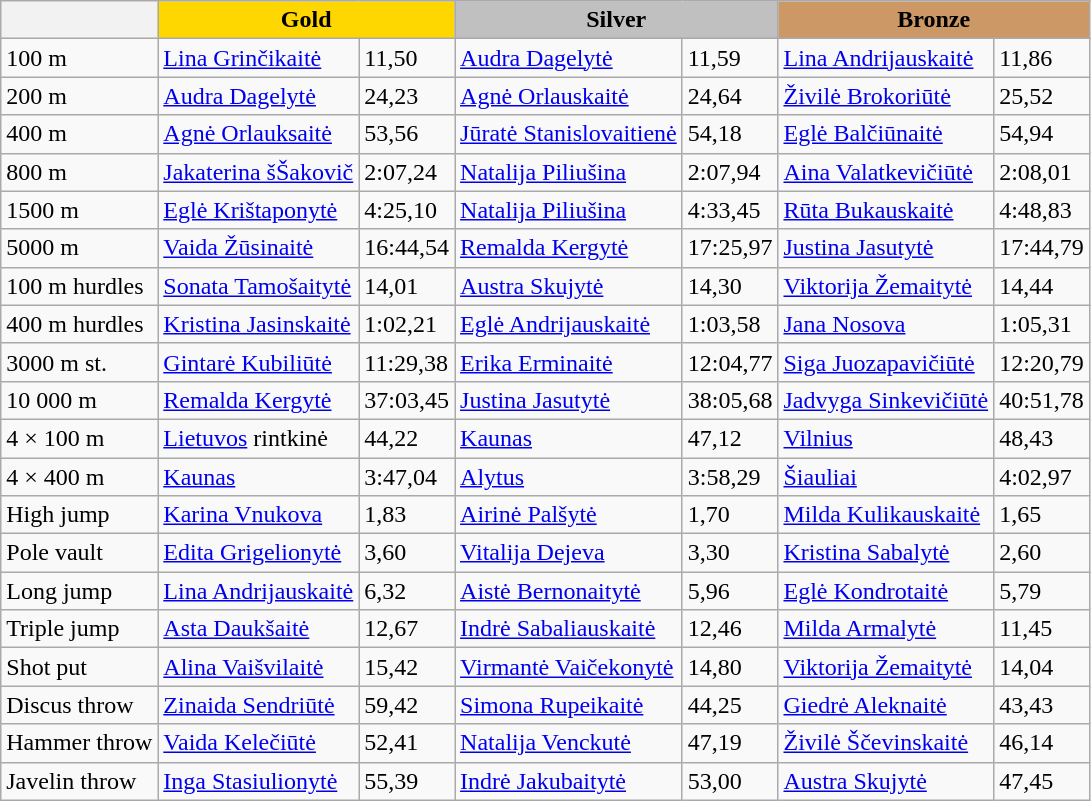<table class="wikitable">
<tr>
<th></th>
<th style="background:gold;" colspan=2>Gold</th>
<th style="background:silver;" colspan=2>Silver</th>
<th style="background:#CC9966;" colspan=2>Bronze</th>
</tr>
<tr>
<td>100 m</td>
<td><a href='#'>Lina Grinčikaitė</a></td>
<td>11,50</td>
<td><a href='#'>Audra Dagelytė</a></td>
<td>11,59</td>
<td><a href='#'>Lina Andrijauskaitė</a></td>
<td>11,86</td>
</tr>
<tr>
<td>200 m</td>
<td><a href='#'>Audra Dagelytė</a></td>
<td>24,23</td>
<td><a href='#'>Agnė Orlauskaitė</a></td>
<td>24,64</td>
<td><a href='#'>Živilė Brokoriūtė</a></td>
<td>25,52</td>
</tr>
<tr>
<td>400 m</td>
<td><a href='#'>Agnė Orlauksaitė</a></td>
<td>53,56</td>
<td><a href='#'>Jūratė Stanislovaitienė</a></td>
<td>54,18</td>
<td><a href='#'>Eglė Balčiūnaitė</a></td>
<td>54,94</td>
</tr>
<tr>
<td>800 m</td>
<td><a href='#'>Jakaterina šŠakovič</a></td>
<td>2:07,24</td>
<td><a href='#'>Natalija Piliušina</a></td>
<td>2:07,94</td>
<td><a href='#'>Aina Valatkevičiūtė</a></td>
<td>2:08,01</td>
</tr>
<tr>
<td>1500 m</td>
<td><a href='#'>Eglė Krištaponytė</a></td>
<td>4:25,10</td>
<td><a href='#'>Natalija Piliušina</a></td>
<td>4:33,45</td>
<td><a href='#'>Rūta Bukauskaitė</a></td>
<td>4:48,83</td>
</tr>
<tr>
<td>5000 m</td>
<td><a href='#'>Vaida Žūsinaitė</a></td>
<td>16:44,54</td>
<td><a href='#'>Remalda Kergytė</a></td>
<td>17:25,97</td>
<td><a href='#'>Justina Jasutytė</a></td>
<td>17:44,79</td>
</tr>
<tr>
<td>100 m hurdles</td>
<td><a href='#'>Sonata Tamošaitytė</a></td>
<td>14,01</td>
<td><a href='#'>Austra Skujytė</a></td>
<td>14,30</td>
<td><a href='#'>Viktorija Žemaitytė</a></td>
<td>14,44</td>
</tr>
<tr>
<td>400 m hurdles</td>
<td><a href='#'>Kristina Jasinskaitė</a></td>
<td>1:02,21</td>
<td><a href='#'>Eglė Andrijauskaitė</a></td>
<td>1:03,58</td>
<td><a href='#'>Jana Nosova</a></td>
<td>1:05,31</td>
</tr>
<tr>
<td>3000 m st.</td>
<td><a href='#'>Gintarė Kubiliūtė</a></td>
<td>11:29,38</td>
<td><a href='#'>Erika Erminaitė</a></td>
<td>12:04,77</td>
<td><a href='#'>Siga Juozapavičiūtė</a></td>
<td>12:20,79</td>
</tr>
<tr>
<td>10 000 m</td>
<td><a href='#'>Remalda Kergytė</a></td>
<td>37:03,45</td>
<td><a href='#'>Justina Jasutytė</a></td>
<td>38:05,68</td>
<td><a href='#'>Jadvyga Sinkevičiūtė</a></td>
<td>40:51,78</td>
</tr>
<tr>
<td>4 × 100 m</td>
<td><a href='#'>Lietuvos</a> rintkinė</td>
<td>44,22</td>
<td><a href='#'>Kaunas</a></td>
<td>47,12</td>
<td><a href='#'>Vilnius</a></td>
<td>48,43</td>
</tr>
<tr>
<td>4 × 400 m</td>
<td><a href='#'>Kaunas</a></td>
<td>3:47,04</td>
<td><a href='#'>Alytus</a></td>
<td>3:58,29</td>
<td><a href='#'>Šiauliai</a></td>
<td>4:02,97</td>
</tr>
<tr>
<td>High jump</td>
<td><a href='#'>Karina Vnukova</a></td>
<td>1,83</td>
<td><a href='#'>Airinė Palšytė</a></td>
<td>1,70</td>
<td><a href='#'>Milda Kulikauskaitė</a></td>
<td>1,65</td>
</tr>
<tr>
<td>Pole vault</td>
<td><a href='#'>Edita Grigelionytė</a></td>
<td>3,60</td>
<td><a href='#'>Vitalija Dejeva</a></td>
<td>3,30</td>
<td><a href='#'>Kristina Sabalytė</a></td>
<td>2,60</td>
</tr>
<tr>
<td>Long jump</td>
<td><a href='#'>Lina Andrijauskaitė</a></td>
<td>6,32</td>
<td><a href='#'>Aistė Bernonaitytė</a></td>
<td>5,96</td>
<td><a href='#'>Eglė Kondrotaitė</a></td>
<td>5,79</td>
</tr>
<tr>
<td>Triple jump</td>
<td><a href='#'>Asta Daukšaitė</a></td>
<td>12,67</td>
<td><a href='#'>Indrė Sabaliauskaitė</a></td>
<td>12,46</td>
<td><a href='#'>Milda Armalytė</a></td>
<td>11,45</td>
</tr>
<tr>
<td>Shot put</td>
<td><a href='#'>Alina Vaišvilaitė</a></td>
<td>15,42</td>
<td><a href='#'>Virmantė Vaičekonytė</a></td>
<td>14,80</td>
<td><a href='#'>Viktorija Žemaitytė</a></td>
<td>14,04</td>
</tr>
<tr>
<td>Discus throw</td>
<td><a href='#'>Zinaida Sendriūtė</a></td>
<td>59,42</td>
<td><a href='#'>Simona Rupeikaitė</a></td>
<td>44,25</td>
<td><a href='#'>Giedrė Aleknaitė</a></td>
<td>43,43</td>
</tr>
<tr>
<td>Hammer throw</td>
<td><a href='#'>Vaida Kelečiūtė</a></td>
<td>52,41</td>
<td><a href='#'>Natalija Venckutė</a></td>
<td>47,19</td>
<td><a href='#'>Živilė Ščevinskaitė</a></td>
<td>46,14</td>
</tr>
<tr>
<td>Javelin throw</td>
<td><a href='#'>Inga Stasiulionytė</a></td>
<td>55,39</td>
<td><a href='#'>Indrė Jakubaitytė</a></td>
<td>53,00</td>
<td><a href='#'>Austra Skujytė</a></td>
<td>47,45</td>
</tr>
</table>
